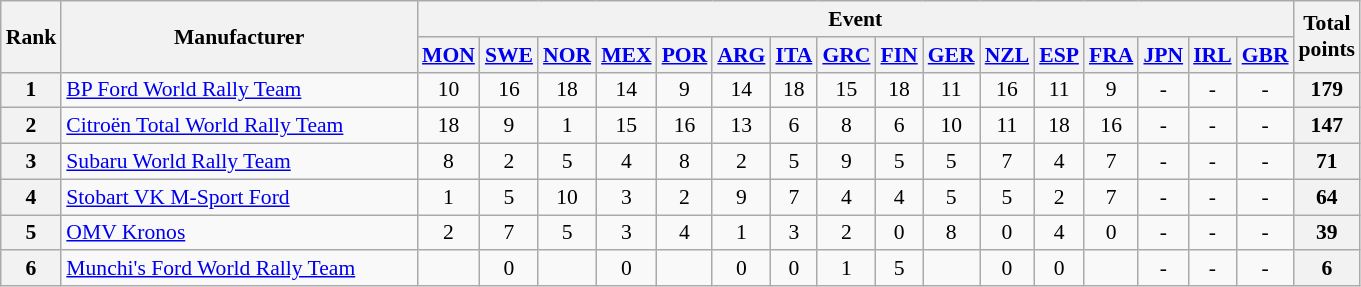<table class="wikitable" style="text-align:center; font-size:90%;">
<tr>
<th rowspan=2>Rank</th>
<th rowspan=2 style="width:16em">Manufacturer</th>
<th colspan=16>Event</th>
<th rowspan=2>Total<br>points</th>
</tr>
<tr valign="top">
<th><a href='#'>MON</a><br></th>
<th><a href='#'>SWE</a><br></th>
<th><a href='#'>NOR</a><br></th>
<th><a href='#'>MEX</a><br></th>
<th><a href='#'>POR</a><br></th>
<th><a href='#'>ARG</a><br></th>
<th><a href='#'>ITA</a><br></th>
<th><a href='#'>GRC</a><br></th>
<th><a href='#'>FIN</a><br></th>
<th><a href='#'>GER</a><br></th>
<th><a href='#'>NZL</a><br></th>
<th><a href='#'>ESP</a><br></th>
<th><a href='#'>FRA</a><br></th>
<th><a href='#'>JPN</a><br></th>
<th><a href='#'>IRL</a><br></th>
<th><a href='#'>GBR</a><br></th>
</tr>
<tr>
<th>1</th>
<td align=left><a href='#'>BP Ford World Rally Team</a></td>
<td>10</td>
<td>16</td>
<td>18</td>
<td>14</td>
<td>9</td>
<td>14</td>
<td>18</td>
<td>15</td>
<td>18</td>
<td>11</td>
<td>16</td>
<td>11</td>
<td>9</td>
<td>-</td>
<td>-</td>
<td>-</td>
<th>179</th>
</tr>
<tr>
<th>2</th>
<td align=left><a href='#'>Citroën Total World Rally Team</a></td>
<td>18</td>
<td>9</td>
<td>1</td>
<td>15</td>
<td>16</td>
<td>13</td>
<td>6</td>
<td>8</td>
<td>6</td>
<td>10</td>
<td>11</td>
<td>18</td>
<td>16</td>
<td>-</td>
<td>-</td>
<td>-</td>
<th>147</th>
</tr>
<tr>
<th>3</th>
<td align=left><a href='#'>Subaru World Rally Team</a></td>
<td>8</td>
<td>2</td>
<td>5</td>
<td>4</td>
<td>8</td>
<td>2</td>
<td>5</td>
<td>9</td>
<td>5</td>
<td>5</td>
<td>7</td>
<td>4</td>
<td>7</td>
<td>-</td>
<td>-</td>
<td>-</td>
<th>71</th>
</tr>
<tr>
<th>4</th>
<td align=left><a href='#'>Stobart VK M-Sport Ford</a></td>
<td>1</td>
<td>5</td>
<td>10</td>
<td>3</td>
<td>2</td>
<td>9</td>
<td>7</td>
<td>4</td>
<td>4</td>
<td>5</td>
<td>5</td>
<td>2</td>
<td>7</td>
<td>-</td>
<td>-</td>
<td>-</td>
<th>64</th>
</tr>
<tr>
<th>5</th>
<td align=left><a href='#'>OMV Kronos</a></td>
<td>2</td>
<td>7</td>
<td>5</td>
<td>3</td>
<td>4</td>
<td>1</td>
<td>3</td>
<td>2</td>
<td>0</td>
<td>8</td>
<td>0</td>
<td>4</td>
<td>0</td>
<td>-</td>
<td>-</td>
<td>-</td>
<th>39</th>
</tr>
<tr>
<th>6</th>
<td align="left"><a href='#'>Munchi's Ford World Rally Team</a></td>
<td></td>
<td>0</td>
<td></td>
<td>0</td>
<td></td>
<td>0</td>
<td>0</td>
<td>1</td>
<td>5</td>
<td></td>
<td>0</td>
<td>0</td>
<td></td>
<td>-</td>
<td>-</td>
<td>-</td>
<th>6</th>
</tr>
</table>
